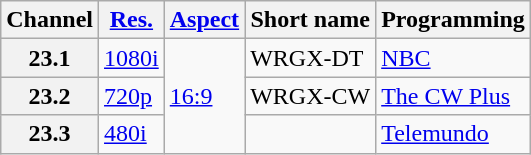<table class="wikitable">
<tr>
<th scope = "col">Channel</th>
<th scope = "col"><a href='#'>Res.</a></th>
<th scope = "col"><a href='#'>Aspect</a></th>
<th scope = "col">Short name</th>
<th scope = "col">Programming</th>
</tr>
<tr>
<th scope = "row">23.1</th>
<td><a href='#'>1080i</a></td>
<td rowspan=3><a href='#'>16:9</a></td>
<td>WRGX-DT</td>
<td><a href='#'>NBC</a></td>
</tr>
<tr>
<th scope = "row">23.2</th>
<td><a href='#'>720p</a></td>
<td>WRGX-CW</td>
<td><a href='#'>The CW Plus</a></td>
</tr>
<tr>
<th scope = "row">23.3</th>
<td><a href='#'>480i</a></td>
<td></td>
<td><a href='#'>Telemundo</a></td>
</tr>
</table>
